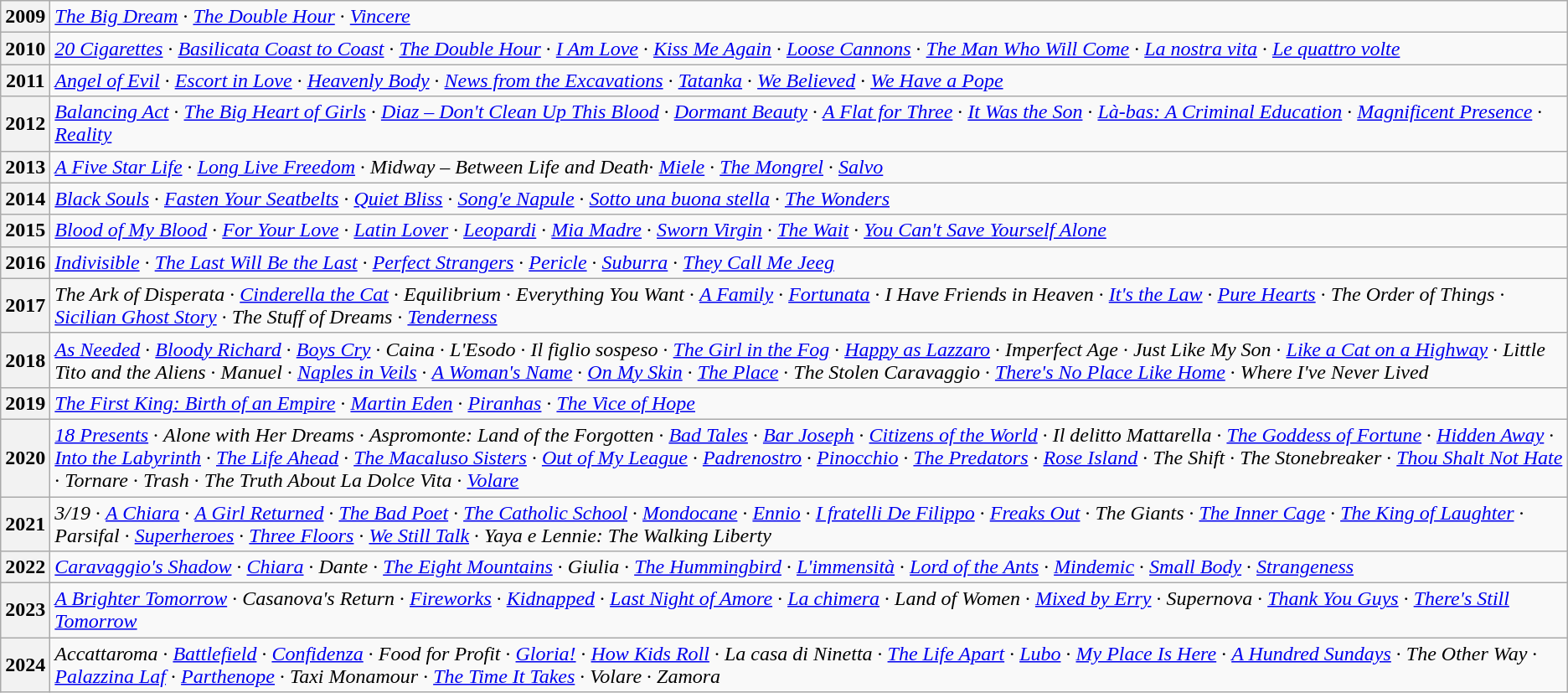<table class="wikitable">
<tr>
<th>2009</th>
<td><em><a href='#'>The Big Dream</a></em> · <em><a href='#'>The Double Hour</a></em> · <em><a href='#'>Vincere</a></em></td>
</tr>
<tr>
<th>2010</th>
<td><em><a href='#'>20 Cigarettes</a></em> · <em><a href='#'>Basilicata Coast to Coast</a></em> · <em><a href='#'>The Double Hour</a></em> · <em><a href='#'>I Am Love</a></em> · <em><a href='#'>Kiss Me Again</a></em> · <em><a href='#'>Loose Cannons</a></em> · <em><a href='#'>The Man Who Will Come</a></em> · <em><a href='#'>La nostra vita</a></em> · <em><a href='#'>Le quattro volte</a></em></td>
</tr>
<tr>
<th>2011</th>
<td><em><a href='#'>Angel of Evil</a></em> · <em><a href='#'>Escort in Love</a></em> · <em><a href='#'>Heavenly Body</a></em> · <em><a href='#'>News from the Excavations</a></em> · <em><a href='#'>Tatanka</a></em> · <em><a href='#'>We Believed</a></em> · <em><a href='#'>We Have a Pope</a></em></td>
</tr>
<tr>
<th>2012</th>
<td><em><a href='#'>Balancing Act</a></em> · <em><a href='#'>The Big Heart of Girls</a></em> · <em><a href='#'>Diaz – Don't Clean Up This Blood</a></em> · <em><a href='#'>Dormant Beauty</a></em> · <em><a href='#'>A Flat for Three</a></em> · <em><a href='#'>It Was the Son</a></em> · <em><a href='#'>Là-bas: A Criminal Education</a></em> · <em><a href='#'>Magnificent Presence</a></em> · <a href='#'><em>Reality</em></a></td>
</tr>
<tr>
<th>2013</th>
<td><em><a href='#'>A Five Star Life</a></em> · <em><a href='#'>Long Live Freedom</a></em> · <em>Midway – Between Life and Death</em>· <em><a href='#'>Miele</a></em> · <em><a href='#'>The Mongrel</a></em> · <em><a href='#'>Salvo</a></em></td>
</tr>
<tr>
<th>2014</th>
<td><em><a href='#'>Black Souls</a></em> · <em><a href='#'>Fasten Your Seatbelts</a></em> · <em><a href='#'>Quiet Bliss</a></em> · <em><a href='#'>Song'e Napule</a></em> · <em><a href='#'>Sotto una buona stella</a></em> · <em><a href='#'>The Wonders</a></em></td>
</tr>
<tr>
<th>2015</th>
<td><em><a href='#'>Blood of My Blood</a></em> · <em><a href='#'>For Your Love</a></em> · <em><a href='#'>Latin Lover</a></em> · <em><a href='#'>Leopardi</a></em> · <em><a href='#'>Mia Madre</a></em> · <a href='#'><em>Sworn Virgin</em></a> · <em><a href='#'>The Wait</a></em> · <em><a href='#'>You Can't Save Yourself Alone</a></em></td>
</tr>
<tr>
<th>2016</th>
<td><em><a href='#'>Indivisible</a></em> · <em><a href='#'>The Last Will Be the Last</a></em> · <em><a href='#'>Perfect Strangers</a></em> · <em><a href='#'>Pericle</a></em> · <em><a href='#'>Suburra</a></em> · <em><a href='#'>They Call Me Jeeg</a></em></td>
</tr>
<tr>
<th>2017</th>
<td><em>The Ark of Disperata</em> · <em><a href='#'>Cinderella the Cat</a></em> · <em>Equilibrium</em> · <em>Everything You Want</em> · <em><a href='#'>A Family</a></em> · <a href='#'><em>Fortunata</em></a> · <em>I Have Friends in Heaven</em> · <em><a href='#'>It's the Law</a></em> · <em><a href='#'>Pure Hearts</a></em> · <em>The Order of Things</em> · <em><a href='#'>Sicilian Ghost Story</a></em> · <em>The Stuff of Dreams</em> · <em><a href='#'>Tenderness</a></em></td>
</tr>
<tr>
<th>2018</th>
<td><em><a href='#'>As Needed</a></em> · <em><a href='#'>Bloody Richard</a></em> · <em><a href='#'>Boys Cry</a></em> · <em>Caina</em> · <em>L'Esodo</em> · <em>Il figlio sospeso</em> · <em><a href='#'>The Girl in the Fog</a></em> · <em><a href='#'>Happy as Lazzaro</a></em> · <em>Imperfect Age</em> · <em>Just Like My Son</em> · <em><a href='#'>Like a Cat on a Highway</a></em> · <em>Little Tito and the Aliens</em> · <em>Manuel</em> · <em><a href='#'>Naples in Veils</a></em> ·  <em><a href='#'>A Woman's Name</a></em> · <em><a href='#'>On My Skin</a></em> · <em><a href='#'>The Place</a></em> · <em>The Stolen Caravaggio</em> · <em><a href='#'>There's No Place Like Home</a></em> · <em>Where I've Never Lived</em></td>
</tr>
<tr>
<th>2019</th>
<td><em><a href='#'>The First King: Birth of an Empire</a></em> · <em><a href='#'>Martin Eden</a></em> · <em><a href='#'>Piranhas</a></em> · <em><a href='#'>The Vice of Hope</a></em></td>
</tr>
<tr>
<th>2020</th>
<td><em><a href='#'>18 Presents</a></em> · <em>Alone with Her Dreams</em> · <em>Aspromonte: Land of the Forgotten</em> · <em><a href='#'>Bad Tales</a></em> · <em><a href='#'>Bar Joseph</a></em> · <em><a href='#'>Citizens of the World</a></em> · <em>Il delitto Mattarella</em> · <em><a href='#'>The Goddess of Fortune</a></em> · <a href='#'><em>Hidden Away</em></a> · <em><a href='#'>Into the Labyrinth</a></em> · <em><a href='#'>The Life Ahead</a></em> · <em><a href='#'>The Macaluso Sisters</a></em> · <em><a href='#'>Out of My League</a></em> · <em><a href='#'>Padrenostro</a></em> · <em><a href='#'>Pinocchio</a></em> · <em><a href='#'>The Predators</a></em> · <a href='#'><em>Rose Island</em></a> · <em>The Shift</em> · <em>The Stonebreaker</em> · <em><a href='#'>Thou Shalt Not Hate</a></em> · <em>Tornare</em> · <em>Trash</em> · <em>The Truth About La Dolce Vita</em> · <em><a href='#'>Volare</a></em></td>
</tr>
<tr>
<th>2021</th>
<td><em>3/19</em> · <em><a href='#'>A Chiara</a></em> ·  <em><a href='#'>A Girl Returned</a></em> · <em><a href='#'>The Bad Poet</a></em> · <em><a href='#'>The Catholic School</a></em> · <em><a href='#'>Mondocane</a></em> · <em><a href='#'>Ennio</a></em> · <em><a href='#'>I fratelli De Filippo</a></em> · <em><a href='#'>Freaks Out</a></em> · <em>The Giants</em> · <em><a href='#'>The Inner Cage</a></em> · <em><a href='#'>The King of Laughter</a></em> · <em>Parsifal</em> · <a href='#'><em>Superheroes</em></a> · <em><a href='#'>Three Floors</a></em> · <em><a href='#'>We Still Talk</a></em> · <em>Yaya e Lennie: The Walking Liberty</em></td>
</tr>
<tr>
<th>2022</th>
<td><em><a href='#'>Caravaggio's Shadow</a></em> · <em><a href='#'>Chiara</a></em> · <em>Dante</em> · <em><a href='#'>The Eight Mountains</a></em> · <em>Giulia</em> · <em><a href='#'>The Hummingbird</a></em> · <em><a href='#'>L'immensità</a></em> · <em><a href='#'>Lord of the Ants</a></em> · <em><a href='#'>Mindemic</a></em> · <em><a href='#'>Small Body</a></em> · <a href='#'><em>Strangeness</em></a></td>
</tr>
<tr>
<th>2023</th>
<td><em><a href='#'>A Brighter Tomorrow</a></em> · <em>Casanova's Return</em> · <em><a href='#'>Fireworks</a></em> · <em><a href='#'>Kidnapped</a></em> · <em><a href='#'>Last Night of Amore</a></em> · <em><a href='#'>La chimera</a></em> · <em>Land of Women</em> · <em><a href='#'>Mixed by Erry</a></em> · <em>Supernova</em> · <em><a href='#'>Thank You Guys</a></em> · <em><a href='#'>There's Still Tomorrow</a></em></td>
</tr>
<tr>
<th>2024</th>
<td><em>Accattaroma</em> · <em><a href='#'>Battlefield</a></em> · <em><a href='#'>Confidenza</a></em> · <em>Food for Profit</em> · <em><a href='#'>Gloria!</a></em> · <em><a href='#'>How Kids Roll</a></em> · <em>La casa di Ninetta</em> · <em><a href='#'>The Life Apart</a></em> · <em><a href='#'>Lubo</a></em> · <em><a href='#'>My Place Is Here</a></em> · <em><a href='#'>A Hundred Sundays</a></em> · <em>The Other Way</em> · <em><a href='#'>Palazzina Laf</a></em> · <em><a href='#'>Parthenope</a></em> · <em>Taxi Monamour</em> · <em><a href='#'>The Time It Takes</a></em> · <em>Volare</em> · <em>Zamora</em></td>
</tr>
</table>
